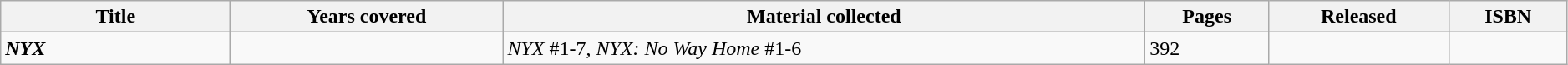<table class="wikitable sortable" width=99%>
<tr>
<th style="width: 11em;'">Title</th>
<th>Years covered</th>
<th>Material collected</th>
<th>Pages</th>
<th>Released</th>
<th class="unsortable">ISBN</th>
</tr>
<tr>
<td><strong><em>NYX</em></strong></td>
<td></td>
<td><em>NYX</em> #1-7, <em>NYX: No Way Home</em> #1-6</td>
<td>392</td>
<td></td>
<td></td>
</tr>
</table>
